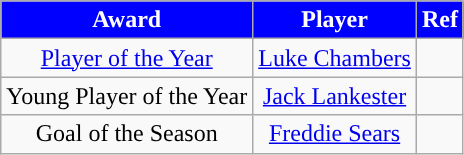<table class="wikitable" style="text-align:center">
<tr>
<th style="background:blue; color:white; width=0%">Award</th>
<th style="background:blue; color:white; width=0%">Player</th>
<th style="background:blue; color:white; width=0%">Ref</th>
</tr>
<tr>
<td><a href='#'>Player of the Year</a></td>
<td> <a href='#'>Luke Chambers</a></td>
<td></td>
</tr>
<tr>
<td>Young Player of the Year</td>
<td> <a href='#'>Jack Lankester</a></td>
<td></td>
</tr>
<tr>
<td>Goal of the Season</td>
<td> <a href='#'>Freddie Sears</a></td>
<td></td>
</tr>
</table>
